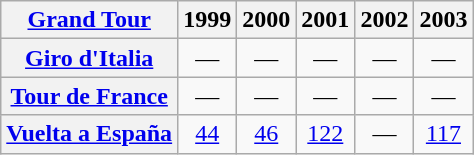<table class="wikitable plainrowheaders">
<tr>
<th scope="col"><a href='#'>Grand Tour</a></th>
<th scope="col">1999</th>
<th scope="col">2000</th>
<th scope="col">2001</th>
<th scope="col">2002</th>
<th scope="col">2003</th>
</tr>
<tr style="text-align:center;">
<th scope="row"> <a href='#'>Giro d'Italia</a></th>
<td>—</td>
<td>—</td>
<td>—</td>
<td>—</td>
<td>—</td>
</tr>
<tr style="text-align:center;">
<th scope="row"> <a href='#'>Tour de France</a></th>
<td>—</td>
<td>—</td>
<td>—</td>
<td>—</td>
<td>—</td>
</tr>
<tr style="text-align:center;">
<th scope="row"> <a href='#'>Vuelta a España</a></th>
<td style="text-align:center;"><a href='#'>44</a></td>
<td style="text-align:center;"><a href='#'>46</a></td>
<td style="text-align:center;"><a href='#'>122</a></td>
<td>—</td>
<td style="text-align:center;"><a href='#'>117</a></td>
</tr>
</table>
